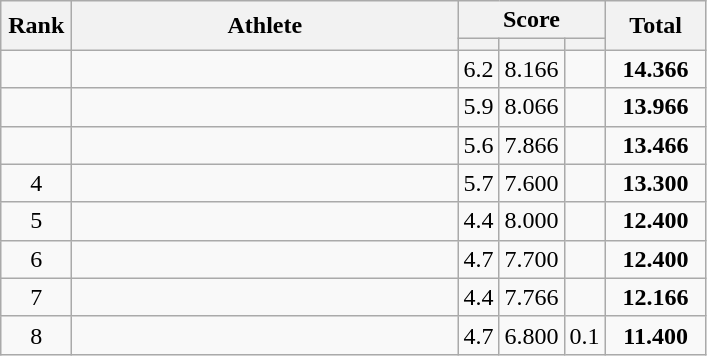<table class=wikitable style="text-align:center">
<tr>
<th width="40" rowspan="2">Rank</th>
<th width="250" rowspan="2">Athlete</th>
<th width="60" colspan="3">Score</th>
<th width="60" rowspan="2">Total</th>
</tr>
<tr>
<th></th>
<th></th>
<th></th>
</tr>
<tr>
<td></td>
<td align="left"></td>
<td>6.2</td>
<td>8.166</td>
<td></td>
<td><strong>14.366</strong></td>
</tr>
<tr>
<td></td>
<td align="left"></td>
<td>5.9</td>
<td>8.066</td>
<td></td>
<td><strong>13.966</strong></td>
</tr>
<tr>
<td></td>
<td align="left"></td>
<td>5.6</td>
<td>7.866</td>
<td></td>
<td><strong>13.466</strong></td>
</tr>
<tr>
<td>4</td>
<td align="left"></td>
<td>5.7</td>
<td>7.600</td>
<td></td>
<td><strong>13.300</strong></td>
</tr>
<tr>
<td>5</td>
<td align="left"></td>
<td>4.4</td>
<td>8.000</td>
<td></td>
<td><strong>12.400</strong></td>
</tr>
<tr>
<td>6</td>
<td align="left"></td>
<td>4.7</td>
<td>7.700</td>
<td></td>
<td><strong>12.400</strong></td>
</tr>
<tr>
<td>7</td>
<td align="left"></td>
<td>4.4</td>
<td>7.766</td>
<td></td>
<td><strong>12.166</strong></td>
</tr>
<tr>
<td>8</td>
<td align="left"></td>
<td>4.7</td>
<td>6.800</td>
<td>0.1</td>
<td><strong>11.400</strong></td>
</tr>
</table>
